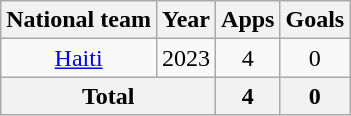<table class="wikitable" style="text-align:center">
<tr>
<th>National team</th>
<th>Year</th>
<th>Apps</th>
<th>Goals</th>
</tr>
<tr>
<td rowspan="1"><a href='#'>Haiti</a></td>
<td>2023</td>
<td>4</td>
<td>0</td>
</tr>
<tr>
<th colspan=2>Total</th>
<th>4</th>
<th>0</th>
</tr>
</table>
